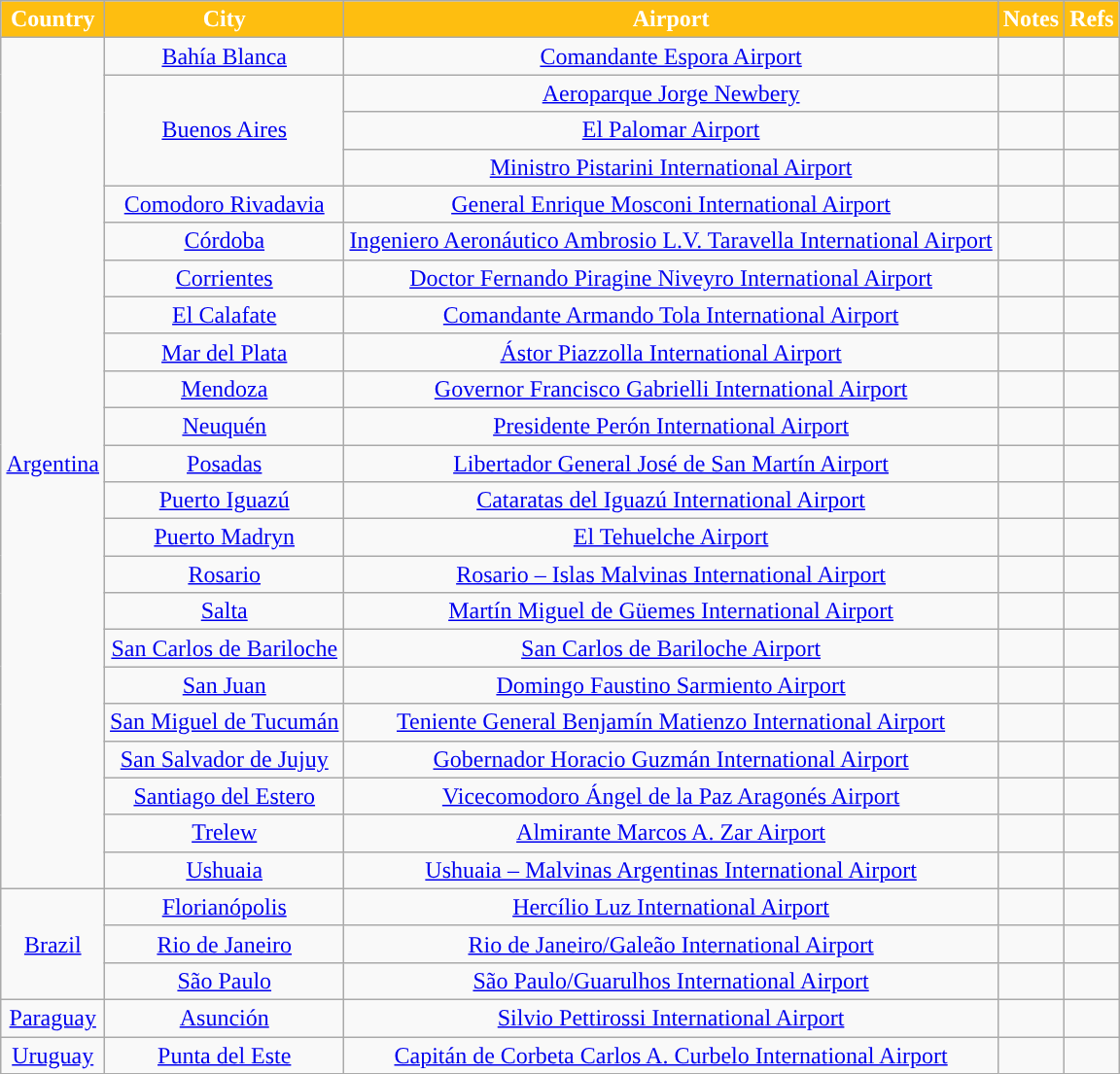<table Class="wikitable" style= "text-align:center; margin: 1em auto;">
<tr>
<th style="background:#febe10; color:white;">Country</th>
<th style="background:#febe10; color:white;">City</th>
<th style="background:#febe10; color:white;">Airport</th>
<th style="background:#febe10; color:white;">Notes</th>
<th style="background:#febe10; color:white;" class="unsortable">Refs</th>
</tr>
<tr>
<td rowspan=23><a href='#'>Argentina</a></td>
<td><a href='#'>Bahía Blanca</a></td>
<td><a href='#'>Comandante Espora Airport</a></td>
<td></td>
<td></td>
</tr>
<tr>
<td rowspan=3><a href='#'>Buenos Aires</a></td>
<td><a href='#'>Aeroparque Jorge Newbery</a></td>
<td></td>
<td style="text-align:center"></td>
</tr>
<tr>
<td><a href='#'>El Palomar Airport</a></td>
<td></td>
<td></td>
</tr>
<tr>
<td><a href='#'>Ministro Pistarini International Airport</a></td>
<td></td>
<td style="text-align:center"></td>
</tr>
<tr>
<td><a href='#'>Comodoro Rivadavia</a></td>
<td><a href='#'>General Enrique Mosconi International Airport</a></td>
<td></td>
<td style="text-align:center"></td>
</tr>
<tr>
<td><a href='#'>Córdoba</a></td>
<td><a href='#'>Ingeniero Aeronáutico Ambrosio L.V. Taravella International Airport</a></td>
<td></td>
<td style="text-align:center"></td>
</tr>
<tr>
<td><a href='#'>Corrientes</a></td>
<td><a href='#'>Doctor Fernando Piragine Niveyro International Airport</a></td>
<td></td>
<td style="text-align:center"></td>
</tr>
<tr>
<td><a href='#'>El Calafate</a></td>
<td><a href='#'>Comandante Armando Tola International Airport</a></td>
<td></td>
<td style="text-align:center"></td>
</tr>
<tr>
<td><a href='#'>Mar del Plata</a></td>
<td><a href='#'>Ástor Piazzolla International Airport</a></td>
<td></td>
<td style="text-align:center"></td>
</tr>
<tr>
<td><a href='#'>Mendoza</a></td>
<td><a href='#'>Governor Francisco Gabrielli International Airport</a></td>
<td></td>
<td style="text-align:center"></td>
</tr>
<tr>
<td><a href='#'>Neuquén</a></td>
<td><a href='#'>Presidente Perón International Airport</a></td>
<td></td>
<td style="text-align:center"></td>
</tr>
<tr>
<td><a href='#'>Posadas</a></td>
<td><a href='#'>Libertador General José de San Martín Airport</a></td>
<td></td>
<td style="text-align:center"></td>
</tr>
<tr>
<td><a href='#'>Puerto Iguazú</a></td>
<td><a href='#'>Cataratas del Iguazú International Airport</a></td>
<td></td>
<td style="text-align:center"></td>
</tr>
<tr>
<td><a href='#'>Puerto Madryn</a></td>
<td><a href='#'>El Tehuelche Airport</a></td>
<td></td>
<td style="text-align:center"></td>
</tr>
<tr>
<td><a href='#'>Rosario</a></td>
<td><a href='#'>Rosario – Islas Malvinas International Airport</a></td>
<td></td>
<td></td>
</tr>
<tr>
<td><a href='#'>Salta</a></td>
<td><a href='#'>Martín Miguel de Güemes International Airport</a></td>
<td></td>
<td style="text-align:center"></td>
</tr>
<tr>
<td><a href='#'>San Carlos de Bariloche</a></td>
<td><a href='#'>San Carlos de Bariloche Airport</a></td>
<td></td>
<td style="text-align:center"></td>
</tr>
<tr>
<td><a href='#'>San Juan</a></td>
<td><a href='#'>Domingo Faustino Sarmiento Airport</a></td>
<td></td>
<td style="text-align:center"></td>
</tr>
<tr>
<td><a href='#'>San Miguel de Tucumán</a></td>
<td><a href='#'>Teniente General Benjamín Matienzo International Airport</a></td>
<td></td>
<td style="text-align:center"></td>
</tr>
<tr>
<td><a href='#'>San Salvador de Jujuy</a></td>
<td><a href='#'>Gobernador Horacio Guzmán International Airport</a></td>
<td></td>
<td style="text-align:center"></td>
</tr>
<tr>
<td><a href='#'>Santiago del Estero</a></td>
<td><a href='#'>Vicecomodoro Ángel de la Paz Aragonés Airport</a></td>
<td></td>
<td style="text-align:center"></td>
</tr>
<tr>
<td><a href='#'>Trelew</a></td>
<td><a href='#'>Almirante Marcos A. Zar Airport</a></td>
<td></td>
<td style="text-align:center"></td>
</tr>
<tr>
<td><a href='#'>Ushuaia</a></td>
<td><a href='#'>Ushuaia – Malvinas Argentinas International Airport</a></td>
<td></td>
<td style="text-align:center"></td>
</tr>
<tr>
<td rowspan=3><a href='#'>Brazil</a></td>
<td><a href='#'>Florianópolis</a></td>
<td><a href='#'>Hercílio Luz International Airport</a></td>
<td></td>
<td style="text-align:center"></td>
</tr>
<tr>
<td><a href='#'>Rio de Janeiro</a></td>
<td><a href='#'>Rio de Janeiro/Galeão International Airport</a></td>
<td></td>
<td style="text-align:center"></td>
</tr>
<tr>
<td><a href='#'>São Paulo</a></td>
<td><a href='#'>São Paulo/Guarulhos International Airport</a></td>
<td></td>
<td style="text-align:center"></td>
</tr>
<tr>
<td><a href='#'>Paraguay</a></td>
<td><a href='#'>Asunción</a></td>
<td><a href='#'>Silvio Pettirossi International Airport</a></td>
<td></td>
<td></td>
</tr>
<tr>
<td><a href='#'>Uruguay</a></td>
<td><a href='#'>Punta del Este</a></td>
<td><a href='#'>Capitán de Corbeta Carlos A. Curbelo International Airport</a></td>
<td></td>
<td></td>
</tr>
</table>
